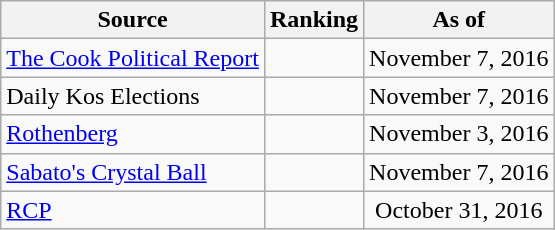<table class="wikitable" style="text-align:center">
<tr>
<th>Source</th>
<th>Ranking</th>
<th>As of</th>
</tr>
<tr>
<td align=left><a href='#'>The Cook Political Report</a></td>
<td></td>
<td>November 7, 2016</td>
</tr>
<tr>
<td align=left>Daily Kos Elections</td>
<td></td>
<td>November 7, 2016</td>
</tr>
<tr>
<td align=left><a href='#'>Rothenberg</a></td>
<td></td>
<td>November 3, 2016</td>
</tr>
<tr>
<td align=left><a href='#'>Sabato's Crystal Ball</a></td>
<td></td>
<td>November 7, 2016</td>
</tr>
<tr>
<td align="left"><a href='#'>RCP</a></td>
<td></td>
<td>October 31, 2016</td>
</tr>
</table>
